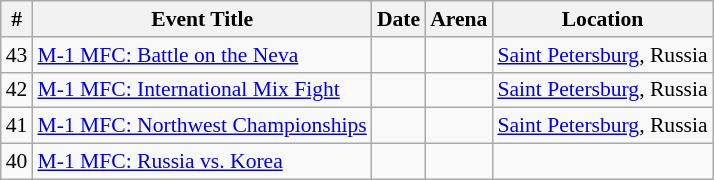<table class="sortable wikitable succession-box" style="font-size:90%;">
<tr>
<th scope="col">#</th>
<th scope="col">Event Title</th>
<th scope="col">Date</th>
<th scope="col">Arena</th>
<th scope="col">Location</th>
</tr>
<tr>
<td align=center>43</td>
<td><a href='#'>M-1 MFC: Battle on the Neva</a></td>
<td></td>
<td></td>
<td><a href='#'>Saint Petersburg</a>, Russia</td>
</tr>
<tr>
<td align=center>42</td>
<td><a href='#'>M-1 MFC: International Mix Fight</a></td>
<td></td>
<td></td>
<td><a href='#'>Saint Petersburg</a>, Russia</td>
</tr>
<tr>
<td align=center>41</td>
<td><a href='#'>M-1 MFC: Northwest Championships</a></td>
<td></td>
<td></td>
<td><a href='#'>Saint Petersburg</a>, Russia</td>
</tr>
<tr>
<td align=center>40</td>
<td><a href='#'>M-1 MFC: Russia vs. Korea</a></td>
<td></td>
<td></td>
<td></td>
</tr>
</table>
